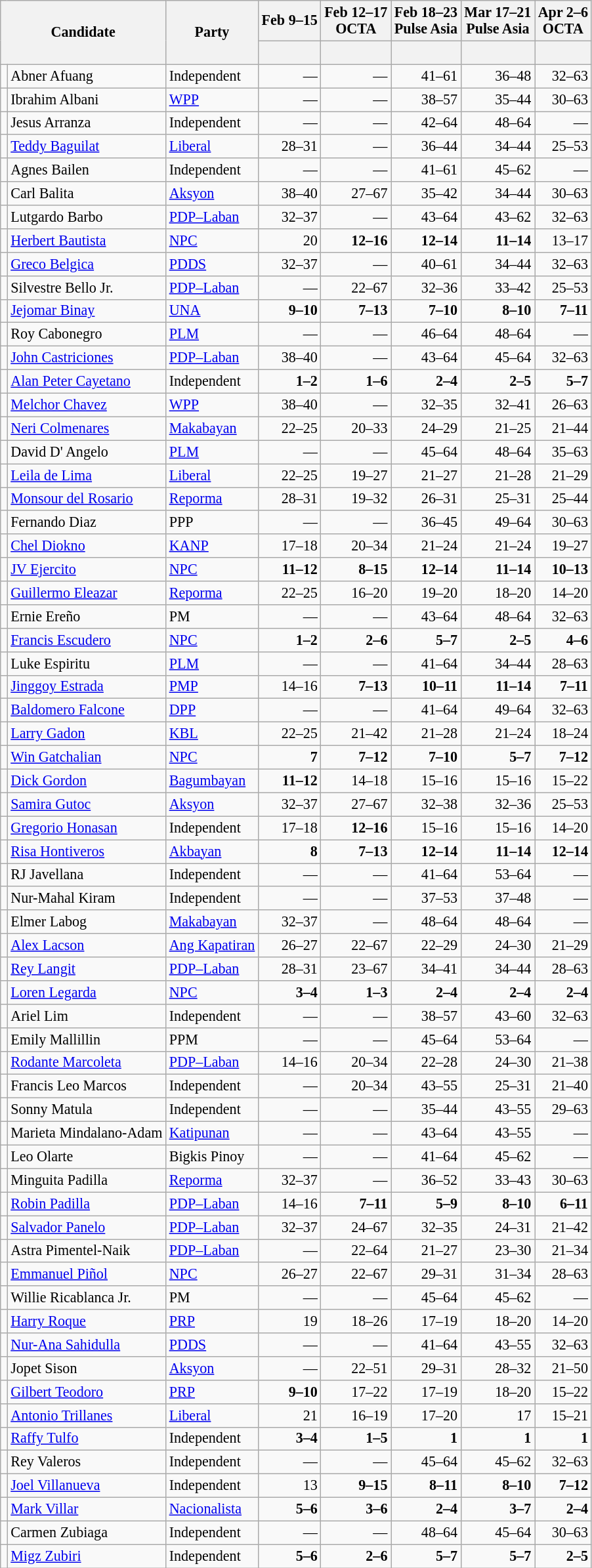<table class="wikitable sortable" style="font-size:92%; text-align:right;">
<tr>
<th colspan="2" rowspan="2" class="unsortable" width="5px">Candidate</th>
<th rowspan="2">Party</th>
<th>Feb 9–15<br></th>
<th>Feb 12–17<br>OCTA</th>
<th>Feb 18–23<br>Pulse Asia</th>
<th>Mar 17–21<br>Pulse Asia</th>
<th>Apr 2–6<br>OCTA</th>
</tr>
<tr>
<th><br></th>
<th></th>
<th></th>
<th></th>
<th></th>
</tr>
<tr>
<td></td>
<td data-sort-value="Afuang, Abner" align="left">Abner Afuang</td>
<td align="left">Independent</td>
<td>—</td>
<td>—</td>
<td>41–61</td>
<td>36–48</td>
<td>32–63</td>
</tr>
<tr>
<td></td>
<td data-sort-value="Albani, Ibrahim" align="left">Ibrahim Albani</td>
<td align="left"><a href='#'>WPP</a></td>
<td>—</td>
<td>—</td>
<td>38–57</td>
<td>35–44</td>
<td>30–63</td>
</tr>
<tr>
<td></td>
<td data-sort-value="Arranza, Jesus" align="left">Jesus Arranza</td>
<td align="left">Independent</td>
<td>—</td>
<td>—</td>
<td>42–64</td>
<td>48–64</td>
<td>—</td>
</tr>
<tr>
<td></td>
<td data-sort-value="Baguilat, Teddy" align="left"><a href='#'>Teddy Baguilat</a></td>
<td align="left"><a href='#'>Liberal</a></td>
<td>28–31</td>
<td>—</td>
<td>36–44</td>
<td>34–44</td>
<td>25–53</td>
</tr>
<tr>
<td></td>
<td data-sort-value="Bailen, Agnes" align="left">Agnes Bailen</td>
<td align="left">Independent</td>
<td>—</td>
<td>—</td>
<td>41–61</td>
<td>45–62</td>
<td>—</td>
</tr>
<tr>
<td></td>
<td data-sort-value="Balita, Carl" align="left">Carl Balita</td>
<td align="left"><a href='#'>Aksyon</a></td>
<td>38–40</td>
<td>27–67</td>
<td>35–42</td>
<td>34–44</td>
<td>30–63</td>
</tr>
<tr>
<td></td>
<td data-sort-value="Barbo, Lutgardo" align="left">Lutgardo Barbo</td>
<td align="left"><a href='#'>PDP–Laban</a></td>
<td>32–37</td>
<td>—</td>
<td>43–64</td>
<td>43–62</td>
<td>32–63</td>
</tr>
<tr>
<td></td>
<td data-sort-value="Bautista, Herbert" align="left"><a href='#'>Herbert Bautista</a></td>
<td align="left"><a href='#'>NPC</a></td>
<td>20</td>
<td><strong>12–16</strong></td>
<td><strong>12–14</strong></td>
<td><strong>11–14</strong></td>
<td>13–17</td>
</tr>
<tr>
<td></td>
<td data-sort-value="Belgica, Greco" align="left"><a href='#'>Greco Belgica</a></td>
<td align="left"><a href='#'>PDDS</a></td>
<td>32–37</td>
<td>—</td>
<td>40–61</td>
<td>34–44</td>
<td>32–63</td>
</tr>
<tr>
<td></td>
<td data-sort-value="Bello, Silvestre Jr." align="left">Silvestre Bello Jr.</td>
<td align="left"><a href='#'>PDP–Laban</a></td>
<td>—</td>
<td>22–67</td>
<td>32–36</td>
<td>33–42</td>
<td>25–53</td>
</tr>
<tr>
<td></td>
<td data-sort-value="Binay, Jejomar" align="left"><a href='#'>Jejomar Binay</a></td>
<td align="left"><a href='#'>UNA</a></td>
<td><strong>9–10</strong></td>
<td><strong>7–13</strong></td>
<td><strong>7–10</strong></td>
<td><strong>8–10</strong></td>
<td><strong>7–11</strong></td>
</tr>
<tr>
<td></td>
<td data-sort-value="Cabonegro, Roy" align="left">Roy Cabonegro</td>
<td align="left"><a href='#'>PLM</a></td>
<td>—</td>
<td>—</td>
<td>46–64</td>
<td>48–64</td>
<td>—</td>
</tr>
<tr>
<td></td>
<td data-sort-value="Castriciones, John" align="left"><a href='#'>John Castriciones</a></td>
<td align="left"><a href='#'>PDP–Laban</a></td>
<td>38–40</td>
<td>—</td>
<td>43–64</td>
<td>45–64</td>
<td>32–63</td>
</tr>
<tr>
<td></td>
<td data-sort-value="Cayetano, Alan Peter" align="left"><a href='#'>Alan Peter Cayetano</a></td>
<td align="left">Independent</td>
<td><strong>1–2</strong></td>
<td><strong>1–6</strong></td>
<td><strong>2–4</strong></td>
<td><strong>2–5</strong></td>
<td><strong>5–7</strong></td>
</tr>
<tr>
<td></td>
<td data-sort-value="Chavez, Melchor" align="left"><a href='#'>Melchor Chavez</a></td>
<td align="left"><a href='#'>WPP</a></td>
<td>38–40</td>
<td>—</td>
<td>32–35</td>
<td>32–41</td>
<td>26–63</td>
</tr>
<tr>
<td></td>
<td data-sort-value="Colmenares, Neri" align="left"><a href='#'>Neri Colmenares</a></td>
<td align="left"><a href='#'>Makabayan</a></td>
<td>22–25</td>
<td>20–33</td>
<td>24–29</td>
<td>21–25</td>
<td>21–44</td>
</tr>
<tr>
<td></td>
<td data-sort-value="D' Angelo, David" align="left">David D' Angelo</td>
<td align="left"><a href='#'>PLM</a></td>
<td>—</td>
<td>—</td>
<td>45–64</td>
<td>48–64</td>
<td>35–63</td>
</tr>
<tr>
<td></td>
<td data-sort-value="De Lima, Leila" align="left"><a href='#'>Leila de Lima</a></td>
<td align="left"><a href='#'>Liberal</a></td>
<td>22–25</td>
<td>19–27</td>
<td>21–27</td>
<td>21–28</td>
<td>21–29</td>
</tr>
<tr>
<td></td>
<td data-sort-value="Del Rosario, Monsour" align="left"><a href='#'>Monsour del Rosario</a></td>
<td align="left"><a href='#'>Reporma</a></td>
<td>28–31</td>
<td>19–32</td>
<td>26–31</td>
<td>25–31</td>
<td>25–44</td>
</tr>
<tr>
<td></td>
<td data-sort-value="Diaz, Fernando" align="left">Fernando Diaz</td>
<td align="left">PPP</td>
<td>—</td>
<td>—</td>
<td>36–45</td>
<td>49–64</td>
<td>30–63</td>
</tr>
<tr>
<td></td>
<td data-sort-value="Diokno, Chel" align="left"><a href='#'>Chel Diokno</a></td>
<td align="left"><a href='#'>KANP</a></td>
<td>17–18</td>
<td>20–34</td>
<td>21–24</td>
<td>21–24</td>
<td>19–27</td>
</tr>
<tr>
<td></td>
<td data-sort-value="Ejercito, JV" align="left"><a href='#'>JV Ejercito</a></td>
<td align="left"><a href='#'>NPC</a></td>
<td><strong>11–12</strong></td>
<td><strong>8–15</strong></td>
<td><strong>12–14</strong></td>
<td><strong>11–14</strong></td>
<td><strong>10–13</strong></td>
</tr>
<tr>
<td></td>
<td data-sort-value="Eleazar, Guillermo" align="left"><a href='#'>Guillermo Eleazar</a></td>
<td align="left"><a href='#'>Reporma</a></td>
<td>22–25</td>
<td>16–20</td>
<td>19–20</td>
<td>18–20</td>
<td>14–20</td>
</tr>
<tr>
<td></td>
<td data-sort-value="Ereño, Ernie" align="left">Ernie Ereño</td>
<td align="left">PM</td>
<td>—</td>
<td>—</td>
<td>43–64</td>
<td>48–64</td>
<td>32–63</td>
</tr>
<tr>
<td></td>
<td data-sort-value="Escudero, Francis" align="left"><a href='#'>Francis Escudero</a></td>
<td align="left"><a href='#'>NPC</a></td>
<td><strong>1–2</strong></td>
<td><strong>2–6</strong></td>
<td><strong>5–7</strong></td>
<td><strong>2–5</strong></td>
<td><strong>4–6</strong></td>
</tr>
<tr>
<td></td>
<td data-sort-value="Espiritu, Luke" align="left">Luke Espiritu</td>
<td align="left"><a href='#'>PLM</a></td>
<td>—</td>
<td>—</td>
<td>41–64</td>
<td>34–44</td>
<td>28–63</td>
</tr>
<tr>
<td></td>
<td data-sort-value="Estrada, Jinggoy" align="left"><a href='#'>Jinggoy Estrada</a></td>
<td align="left"><a href='#'>PMP</a></td>
<td>14–16</td>
<td><strong>7–13</strong></td>
<td><strong>10–11</strong></td>
<td><strong>11–14</strong></td>
<td><strong>7–11</strong></td>
</tr>
<tr>
<td></td>
<td data-sort-value="Falcone, Baldomero" align="left"><a href='#'>Baldomero Falcone</a></td>
<td align="left"><a href='#'>DPP</a></td>
<td>—</td>
<td>—</td>
<td>41–64</td>
<td>49–64</td>
<td>32–63</td>
</tr>
<tr>
<td></td>
<td data-sort-value="Gadon, Larry" align="left"><a href='#'>Larry Gadon</a></td>
<td align="left"><a href='#'>KBL</a></td>
<td>22–25</td>
<td>21–42</td>
<td>21–28</td>
<td>21–24</td>
<td>18–24</td>
</tr>
<tr>
<td></td>
<td data-sort-value="Gatchalian, Win" align="left"><a href='#'>Win Gatchalian</a></td>
<td align="left"><a href='#'>NPC</a></td>
<td><strong>7</strong></td>
<td><strong>7–12</strong></td>
<td><strong>7–10</strong></td>
<td><strong>5–7</strong></td>
<td><strong>7–12</strong></td>
</tr>
<tr>
<td></td>
<td data-sort-value="Gordon, Richard J." align="left"><a href='#'>Dick Gordon</a></td>
<td align="left"><a href='#'>Bagumbayan</a></td>
<td><strong>11–12</strong></td>
<td>14–18</td>
<td>15–16</td>
<td>15–16</td>
<td>15–22</td>
</tr>
<tr>
<td></td>
<td data-sort-value="Gutoc, Samira" align="left"><a href='#'>Samira Gutoc</a></td>
<td align="left"><a href='#'>Aksyon</a></td>
<td>32–37</td>
<td>27–67</td>
<td>32–38</td>
<td>32–36</td>
<td>25–53</td>
</tr>
<tr>
<td></td>
<td data-sort-value="Honasan, Gregorio" align="left"><a href='#'>Gregorio Honasan</a></td>
<td align="left">Independent</td>
<td>17–18</td>
<td><strong>12–16</strong></td>
<td>15–16</td>
<td>15–16</td>
<td>14–20</td>
</tr>
<tr>
<td></td>
<td data-sort-value="Hontiveros, Risa" align="left"><a href='#'>Risa Hontiveros</a></td>
<td align="left"><a href='#'>Akbayan</a></td>
<td><strong>8</strong></td>
<td><strong>7–13</strong></td>
<td><strong>12–14</strong></td>
<td><strong>11–14</strong></td>
<td><strong>12–14</strong></td>
</tr>
<tr>
<td></td>
<td data-sort-value="Javellana, RJ" align="left">RJ Javellana</td>
<td align="left">Independent</td>
<td>—</td>
<td>—</td>
<td>41–64</td>
<td>53–64</td>
<td>—</td>
</tr>
<tr>
<td></td>
<td data-sort-value="Kiram, Nur-Mahal" align="left">Nur-Mahal Kiram</td>
<td align="left">Independent</td>
<td>—</td>
<td>—</td>
<td>37–53</td>
<td>37–48</td>
<td>—</td>
</tr>
<tr>
<td></td>
<td data-sort-value="Labog, Elmer" align="left">Elmer Labog</td>
<td align="left"><a href='#'>Makabayan</a></td>
<td>32–37</td>
<td>—</td>
<td>48–64</td>
<td>48–64</td>
<td>—</td>
</tr>
<tr>
<td></td>
<td data-sort-value="Lacson, Alex" align="left"><a href='#'>Alex Lacson</a></td>
<td align="left"><a href='#'>Ang Kapatiran</a></td>
<td>26–27</td>
<td>22–67</td>
<td>22–29</td>
<td>24–30</td>
<td>21–29</td>
</tr>
<tr>
<td></td>
<td data-sort-value="Langit, Rey" align="left"><a href='#'>Rey Langit</a></td>
<td align="left"><a href='#'>PDP–Laban</a></td>
<td>28–31</td>
<td>23–67</td>
<td>34–41</td>
<td>34–44</td>
<td>28–63</td>
</tr>
<tr>
<td></td>
<td data-sort-value="Legarda, Loren" align="left"><a href='#'>Loren Legarda</a></td>
<td align="left"><a href='#'>NPC</a></td>
<td><strong>3–4</strong></td>
<td><strong>1–3</strong></td>
<td><strong>2–4</strong></td>
<td><strong>2–4</strong></td>
<td><strong>2–4</strong></td>
</tr>
<tr>
<td></td>
<td data-sort-value="Lim, Ariel" align="left">Ariel Lim</td>
<td align="left">Independent</td>
<td>—</td>
<td>—</td>
<td>38–57</td>
<td>43–60</td>
<td>32–63</td>
</tr>
<tr>
<td></td>
<td data-sort-value="Mallillin, Emily" align="left">Emily Mallillin</td>
<td align="left">PPM</td>
<td>—</td>
<td>—</td>
<td>45–64</td>
<td>53–64</td>
<td>—</td>
</tr>
<tr>
<td></td>
<td data-sort-value="Marcoleta, Rodante" align="left"><a href='#'>Rodante Marcoleta</a></td>
<td align="left"><a href='#'>PDP–Laban</a></td>
<td>14–16</td>
<td>20–34</td>
<td>22–28</td>
<td>24–30</td>
<td>21–38</td>
</tr>
<tr>
<td></td>
<td data-sort-value="Marcos, Francis Leo" align="left">Francis Leo Marcos</td>
<td align="left">Independent</td>
<td>—</td>
<td>20–34</td>
<td>43–55</td>
<td>25–31</td>
<td>21–40</td>
</tr>
<tr>
<td></td>
<td data-sort-value="Matula, Sonny" align="left">Sonny Matula</td>
<td align="left">Independent</td>
<td>—</td>
<td>—</td>
<td>35–44</td>
<td>43–55</td>
<td>29–63</td>
</tr>
<tr>
<td></td>
<td data-sort-value="Mindalano-Adam, Marieta" align="left">Marieta Mindalano-Adam</td>
<td align="left"><a href='#'>Katipunan</a></td>
<td>—</td>
<td>—</td>
<td>43–64</td>
<td>43–55</td>
<td>—</td>
</tr>
<tr>
<td></td>
<td data-sort-value="Olarte, Leo" align="left">Leo Olarte</td>
<td align="left">Bigkis Pinoy</td>
<td>—</td>
<td>—</td>
<td>41–64</td>
<td>45–62</td>
<td>—</td>
</tr>
<tr>
<td></td>
<td data-sort-value="Padilla, Minguita" align="left">Minguita Padilla</td>
<td align="left"><a href='#'>Reporma</a></td>
<td>32–37</td>
<td>—</td>
<td>36–52</td>
<td>33–43</td>
<td>30–63</td>
</tr>
<tr>
<td></td>
<td data-sort-value="Padilla, Robin" align="left"><a href='#'>Robin Padilla</a></td>
<td align="left"><a href='#'>PDP–Laban</a></td>
<td>14–16</td>
<td><strong>7–11</strong></td>
<td><strong>5–9</strong></td>
<td><strong>8–10</strong></td>
<td><strong>6–11</strong></td>
</tr>
<tr>
<td></td>
<td data-sort-value="Panelo, Salvador" align="left"><a href='#'>Salvador Panelo</a></td>
<td align="left"><a href='#'>PDP–Laban</a></td>
<td>32–37</td>
<td>24–67</td>
<td>32–35</td>
<td>24–31</td>
<td>21–42</td>
</tr>
<tr>
<td></td>
<td data-sort-value="Pimentel, Astra" align="left">Astra Pimentel-Naik</td>
<td align="left"><a href='#'>PDP–Laban</a></td>
<td>—</td>
<td>22–64</td>
<td>21–27</td>
<td>23–30</td>
<td>21–34</td>
</tr>
<tr>
<td></td>
<td data-sort-value="Piñol, Emmanuel" align="left"><a href='#'>Emmanuel Piñol</a></td>
<td align="left"><a href='#'>NPC</a></td>
<td>26–27</td>
<td>22–67</td>
<td>29–31</td>
<td>31–34</td>
<td>28–63</td>
</tr>
<tr>
<td></td>
<td data-sort-value="Ricablanca, Willie Jr." align="left">Willie Ricablanca Jr.</td>
<td align="left">PM</td>
<td>—</td>
<td>—</td>
<td>45–64</td>
<td>45–62</td>
<td>—</td>
</tr>
<tr>
<td></td>
<td data-sort-value="Roque, Harry" align="left"><a href='#'>Harry Roque</a></td>
<td align="left"><a href='#'>PRP</a></td>
<td>19</td>
<td>18–26</td>
<td>17–19</td>
<td>18–20</td>
<td>14–20</td>
</tr>
<tr>
<td></td>
<td data-sort-value="Sahidulla, Nur-Ana" align="left"><a href='#'>Nur-Ana Sahidulla</a></td>
<td align="left"><a href='#'>PDDS</a></td>
<td>—</td>
<td>—</td>
<td>41–64</td>
<td>43–55</td>
<td>32–63</td>
</tr>
<tr>
<td></td>
<td data-sort-value="Sison, Jopet" align="left">Jopet Sison</td>
<td align="left"><a href='#'>Aksyon</a></td>
<td>—</td>
<td>22–51</td>
<td>29–31</td>
<td>28–32</td>
<td>21–50</td>
</tr>
<tr>
<td></td>
<td data-sort-value="Teodoro, Gilbert" align="left"><a href='#'>Gilbert Teodoro</a></td>
<td align="left"><a href='#'>PRP</a></td>
<td><strong>9–10</strong></td>
<td>17–22</td>
<td>17–19</td>
<td>18–20</td>
<td>15–22</td>
</tr>
<tr>
<td></td>
<td data-sort-value="Trillanes, Antonio" align="left"><a href='#'>Antonio Trillanes</a></td>
<td align="left"><a href='#'>Liberal</a></td>
<td>21</td>
<td>16–19</td>
<td>17–20</td>
<td>17</td>
<td>15–21</td>
</tr>
<tr>
<td></td>
<td data-sort-value="Tulfo, Raffy" align="left"><a href='#'>Raffy Tulfo</a></td>
<td align="left">Independent</td>
<td><strong>3–4</strong></td>
<td><strong>1–5</strong></td>
<td><strong>1</strong></td>
<td><strong>1</strong></td>
<td><strong>1</strong></td>
</tr>
<tr>
<td></td>
<td data-sort-value="Valeros, Rey" align="left">Rey Valeros</td>
<td align="left">Independent</td>
<td>—</td>
<td>—</td>
<td>45–64</td>
<td>45–62</td>
<td>32–63</td>
</tr>
<tr>
<td></td>
<td data-sort-value="Villanueva, Joel" align="left"><a href='#'>Joel Villanueva</a></td>
<td align="left">Independent</td>
<td>13</td>
<td><strong>9–15</strong></td>
<td><strong>8–11</strong></td>
<td><strong>8–10</strong></td>
<td><strong>7–12</strong></td>
</tr>
<tr>
<td></td>
<td data-sort-value="Villar, Mark" align="left"><a href='#'>Mark Villar</a></td>
<td align="left"><a href='#'>Nacionalista</a></td>
<td><strong>5–6</strong></td>
<td><strong>3–6</strong></td>
<td><strong>2–4</strong></td>
<td><strong>3–7</strong></td>
<td><strong>2–4</strong></td>
</tr>
<tr>
<td></td>
<td data-sort-value="Zubiaga, Carmen" align="left">Carmen Zubiaga</td>
<td align="left">Independent</td>
<td>—</td>
<td>—</td>
<td>48–64</td>
<td>45–64</td>
<td>30–63</td>
</tr>
<tr>
<td></td>
<td data-sort-value="Zubiri, Juan Miguel" align="left"><a href='#'>Migz Zubiri</a></td>
<td align="left">Independent</td>
<td><strong>5–6</strong></td>
<td><strong>2–6</strong></td>
<td><strong>5–7</strong></td>
<td><strong>5–7</strong></td>
<td><strong>2–5</strong></td>
</tr>
</table>
